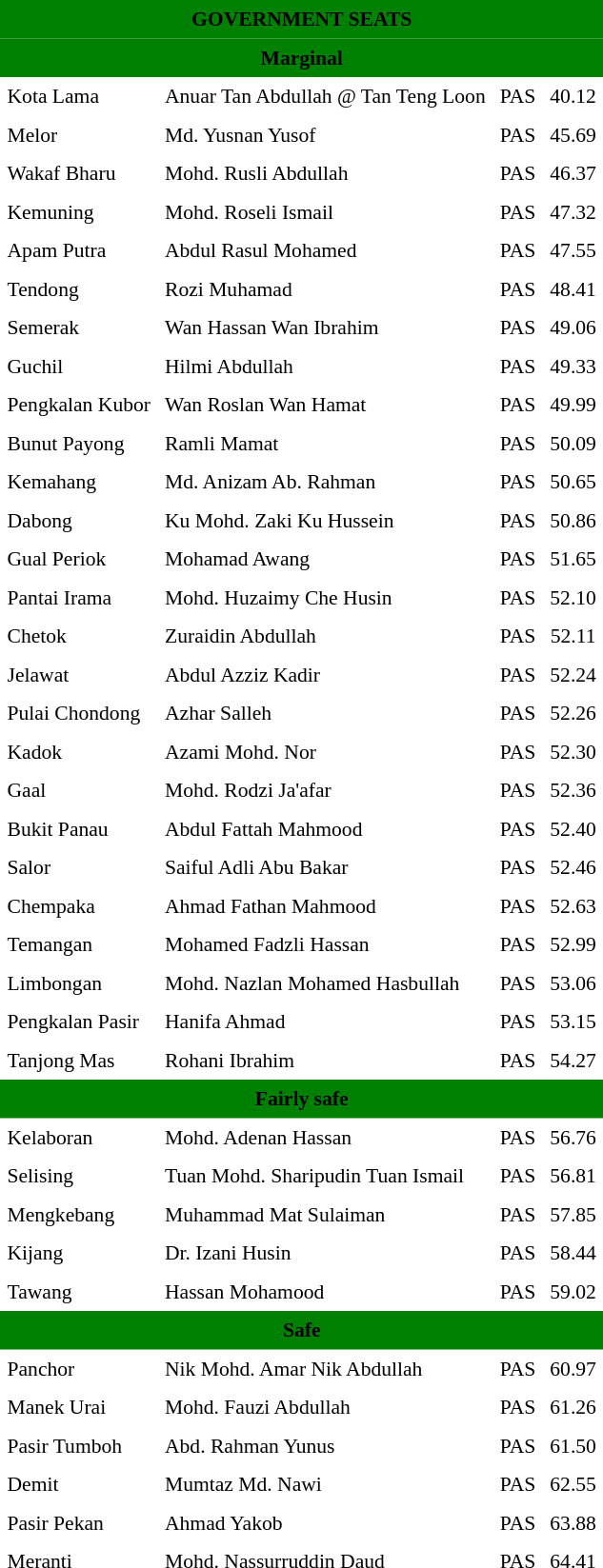<table class="toccolours" cellpadding="5" cellspacing="0" style="float:left; margin-right:.5em; margin-top:.4em; font-size:90%;">
<tr>
<td colspan="4"  style="text-align:center; background:green;"><span><strong>GOVERNMENT SEATS</strong></span></td>
</tr>
<tr>
<td colspan="4"  style="text-align:center; background:green;"><span><strong>Marginal</strong></span></td>
</tr>
<tr>
<td>Kota Lama</td>
<td>Anuar Tan Abdullah @ Tan Teng Loon</td>
<td>PAS</td>
<td style="text-align:center;">40.12</td>
</tr>
<tr>
<td>Melor</td>
<td>Md. Yusnan Yusof</td>
<td>PAS</td>
<td style="text-align:center;">45.69</td>
</tr>
<tr>
<td>Wakaf Bharu</td>
<td>Mohd. Rusli Abdullah</td>
<td>PAS</td>
<td style="text-align:center;">46.37</td>
</tr>
<tr>
<td>Kemuning</td>
<td>Mohd. Roseli Ismail</td>
<td>PAS</td>
<td style="text-align:center;">47.32</td>
</tr>
<tr>
<td>Apam Putra</td>
<td>Abdul Rasul Mohamed</td>
<td>PAS</td>
<td style="text-align:center;">47.55</td>
</tr>
<tr>
<td>Tendong</td>
<td>Rozi Muhamad</td>
<td>PAS</td>
<td style="text-align:center;">48.41</td>
</tr>
<tr>
<td>Semerak</td>
<td>Wan Hassan Wan Ibrahim</td>
<td>PAS</td>
<td style="text-align:center;">49.06</td>
</tr>
<tr>
<td>Guchil</td>
<td>Hilmi Abdullah</td>
<td>PAS</td>
<td style="text-align:center;">49.33</td>
</tr>
<tr>
<td>Pengkalan Kubor</td>
<td>Wan Roslan Wan Hamat</td>
<td>PAS</td>
<td style="text-align:center;">49.99</td>
</tr>
<tr>
<td>Bunut Payong</td>
<td>Ramli Mamat</td>
<td>PAS</td>
<td style="text-align:center;">50.09</td>
</tr>
<tr>
<td>Kemahang</td>
<td>Md. Anizam Ab. Rahman</td>
<td>PAS</td>
<td style="text-align:center;">50.65</td>
</tr>
<tr>
<td>Dabong</td>
<td>Ku Mohd. Zaki Ku Hussein</td>
<td>PAS</td>
<td style="text-align:center;">50.86</td>
</tr>
<tr>
<td>Gual Periok</td>
<td>Mohamad Awang</td>
<td>PAS</td>
<td style="text-align:center;">51.65</td>
</tr>
<tr>
<td>Pantai Irama</td>
<td>Mohd. Huzaimy Che Husin</td>
<td>PAS</td>
<td style="text-align:center;">52.10</td>
</tr>
<tr>
<td>Chetok</td>
<td>Zuraidin Abdullah</td>
<td>PAS</td>
<td style="text-align:center;">52.11</td>
</tr>
<tr>
<td>Jelawat</td>
<td>Abdul Azziz Kadir</td>
<td>PAS</td>
<td style="text-align:center;">52.24</td>
</tr>
<tr>
<td>Pulai Chondong</td>
<td>Azhar Salleh</td>
<td>PAS</td>
<td style="text-align:center;">52.26</td>
</tr>
<tr>
<td>Kadok</td>
<td>Azami Mohd. Nor</td>
<td>PAS</td>
<td style="text-align:center;">52.30</td>
</tr>
<tr>
<td>Gaal</td>
<td>Mohd. Rodzi Ja'afar</td>
<td>PAS</td>
<td style="text-align:center;">52.36</td>
</tr>
<tr>
<td>Bukit Panau</td>
<td>Abdul Fattah Mahmood</td>
<td>PAS</td>
<td style="text-align:center;">52.40</td>
</tr>
<tr>
<td>Salor</td>
<td>Saiful Adli Abu Bakar</td>
<td>PAS</td>
<td style="text-align:center;">52.46</td>
</tr>
<tr>
<td>Chempaka</td>
<td>Ahmad Fathan Mahmood</td>
<td>PAS</td>
<td style="text-align:center;">52.63</td>
</tr>
<tr>
<td>Temangan</td>
<td>Mohamed Fadzli Hassan</td>
<td>PAS</td>
<td style="text-align:center;">52.99</td>
</tr>
<tr>
<td>Limbongan</td>
<td>Mohd. Nazlan Mohamed Hasbullah</td>
<td>PAS</td>
<td style="text-align:center;">53.06</td>
</tr>
<tr>
<td>Pengkalan Pasir</td>
<td>Hanifa Ahmad</td>
<td>PAS</td>
<td style="text-align:center;">53.15</td>
</tr>
<tr>
<td>Tanjong Mas</td>
<td>Rohani Ibrahim</td>
<td>PAS</td>
<td style="text-align:center;">54.27</td>
</tr>
<tr>
<td colspan="4"  style="text-align:center; background:green;"><span><strong>Fairly safe</strong></span></td>
</tr>
<tr>
<td>Kelaboran</td>
<td>Mohd. Adenan Hassan</td>
<td>PAS</td>
<td style="text-align:center;">56.76</td>
</tr>
<tr>
<td>Selising</td>
<td>Tuan Mohd. Sharipudin Tuan Ismail</td>
<td>PAS</td>
<td style="text-align:center;">56.81</td>
</tr>
<tr>
<td>Mengkebang</td>
<td>Muhammad Mat Sulaiman</td>
<td>PAS</td>
<td style="text-align:center;">57.85</td>
</tr>
<tr>
<td>Kijang</td>
<td>Dr. Izani Husin</td>
<td>PAS</td>
<td style="text-align:center;">58.44</td>
</tr>
<tr>
<td>Tawang</td>
<td>Hassan Mohamood</td>
<td>PAS</td>
<td style="text-align:center;">59.02</td>
</tr>
<tr>
<td colspan="4"  style="text-align:center; background:green;"><span><strong>Safe</strong></span></td>
</tr>
<tr>
<td>Panchor</td>
<td>Nik Mohd. Amar Nik Abdullah</td>
<td>PAS</td>
<td style="text-align:center;">60.97</td>
</tr>
<tr>
<td>Manek Urai</td>
<td>Mohd. Fauzi Abdullah</td>
<td>PAS</td>
<td style="text-align:center;">61.26</td>
</tr>
<tr>
<td>Pasir Tumboh</td>
<td>Abd. Rahman Yunus</td>
<td>PAS</td>
<td style="text-align:center;">61.50</td>
</tr>
<tr>
<td>Demit</td>
<td>Mumtaz Md. Nawi</td>
<td>PAS</td>
<td style="text-align:center;">62.55</td>
</tr>
<tr>
<td>Pasir Pekan</td>
<td>Ahmad Yakob</td>
<td>PAS</td>
<td style="text-align:center;">63.88</td>
</tr>
<tr>
<td>Meranti</td>
<td>Mohd. Nassurruddin Daud</td>
<td>PAS</td>
<td style="text-align:center;">64.41</td>
</tr>
</table>
